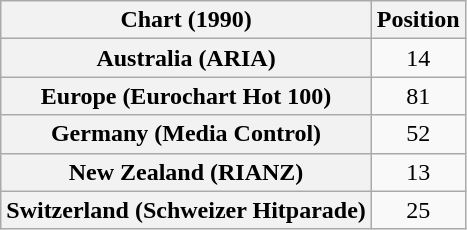<table class="wikitable sortable plainrowheaders" style="text-align:center">
<tr>
<th>Chart (1990)</th>
<th>Position</th>
</tr>
<tr>
<th scope="row">Australia (ARIA)</th>
<td>14</td>
</tr>
<tr>
<th scope="row">Europe (Eurochart Hot 100)</th>
<td>81</td>
</tr>
<tr>
<th scope="row">Germany (Media Control)</th>
<td>52</td>
</tr>
<tr>
<th scope="row">New Zealand (RIANZ)</th>
<td>13</td>
</tr>
<tr>
<th scope="row">Switzerland (Schweizer Hitparade)</th>
<td>25</td>
</tr>
</table>
